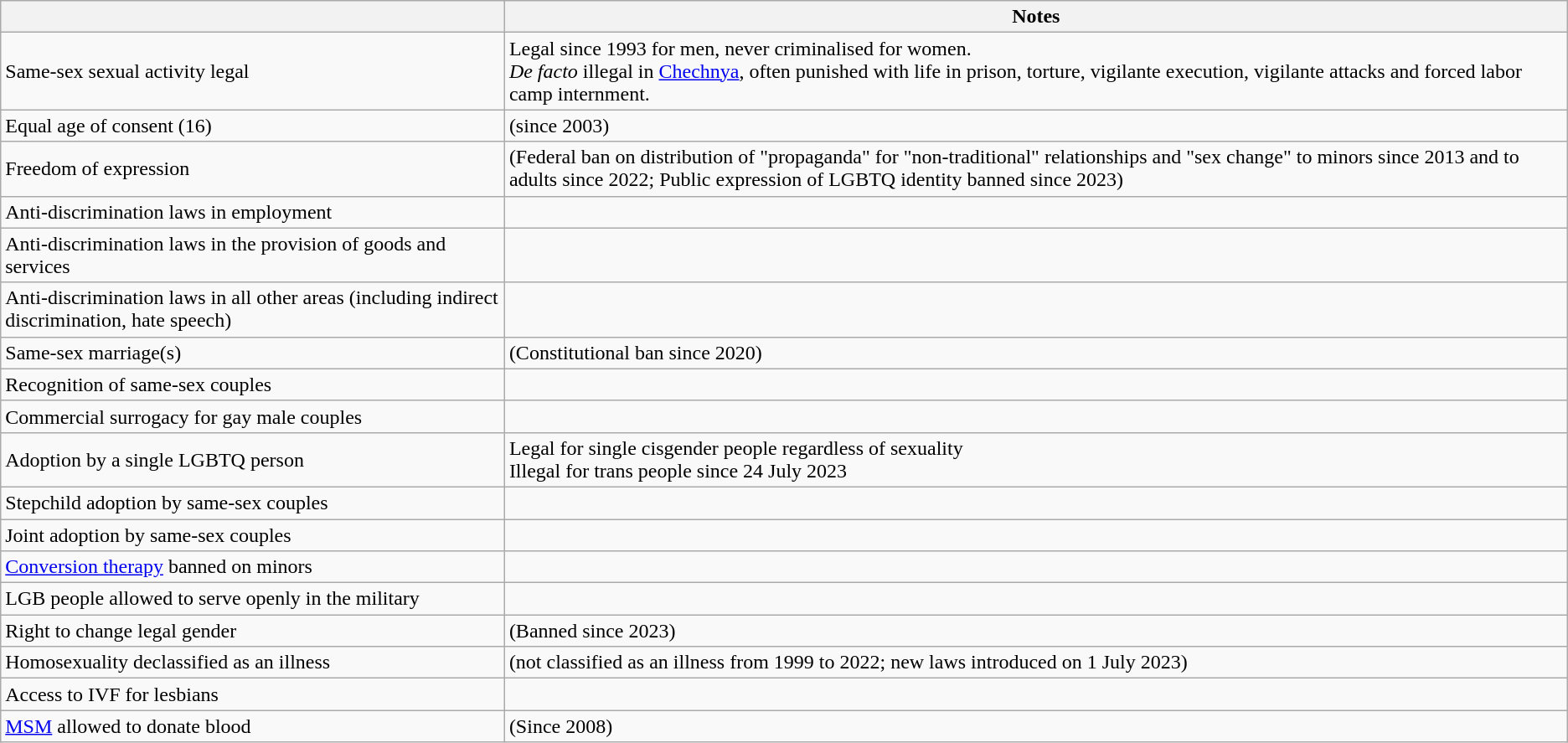<table class="wikitable">
<tr>
<th></th>
<th>Notes</th>
</tr>
<tr>
<td>Same-sex sexual activity legal</td>
<td> Legal since 1993 for men, never criminalised for women. <br>  <em>De facto</em> illegal in <a href='#'>Chechnya</a>, often punished with life in prison, torture, vigilante execution, vigilante attacks and forced labor camp internment.</td>
</tr>
<tr>
<td>Equal age of consent (16)</td>
<td> (since 2003)</td>
</tr>
<tr>
<td>Freedom of expression</td>
<td> (Federal ban on distribution of "propaganda" for "non-traditional" relationships and "sex change" to minors since 2013 and to adults since 2022; Public expression of LGBTQ identity banned since 2023)</td>
</tr>
<tr>
<td>Anti-discrimination laws in employment</td>
<td></td>
</tr>
<tr>
<td>Anti-discrimination laws in the provision of goods and services</td>
<td></td>
</tr>
<tr>
<td>Anti-discrimination laws in all other areas (including indirect discrimination, hate speech)</td>
<td></td>
</tr>
<tr>
<td>Same-sex marriage(s)</td>
<td> (Constitutional ban since 2020)</td>
</tr>
<tr>
<td>Recognition of same-sex couples</td>
<td></td>
</tr>
<tr>
<td>Commercial surrogacy for gay male couples</td>
<td></td>
</tr>
<tr>
<td>Adoption by a single LGBTQ person</td>
<td> Legal for single cisgender people regardless of sexuality <br>  Illegal for trans people since 24 July 2023</td>
</tr>
<tr>
<td>Stepchild adoption by same-sex couples</td>
<td></td>
</tr>
<tr>
<td>Joint adoption by same-sex couples</td>
<td></td>
</tr>
<tr>
<td><a href='#'>Conversion therapy</a> banned on minors</td>
<td></td>
</tr>
<tr>
<td>LGB people allowed to serve openly in the military</td>
<td></td>
</tr>
<tr>
<td>Right to change legal gender</td>
<td> (Banned since 2023)</td>
</tr>
<tr>
<td>Homosexuality declassified as an illness</td>
<td> (not classified as an illness from 1999 to 2022; new laws introduced on 1 July 2023)</td>
</tr>
<tr>
<td>Access to IVF for lesbians</td>
<td></td>
</tr>
<tr>
<td><a href='#'>MSM</a> allowed to donate blood</td>
<td> (Since 2008) </td>
</tr>
</table>
